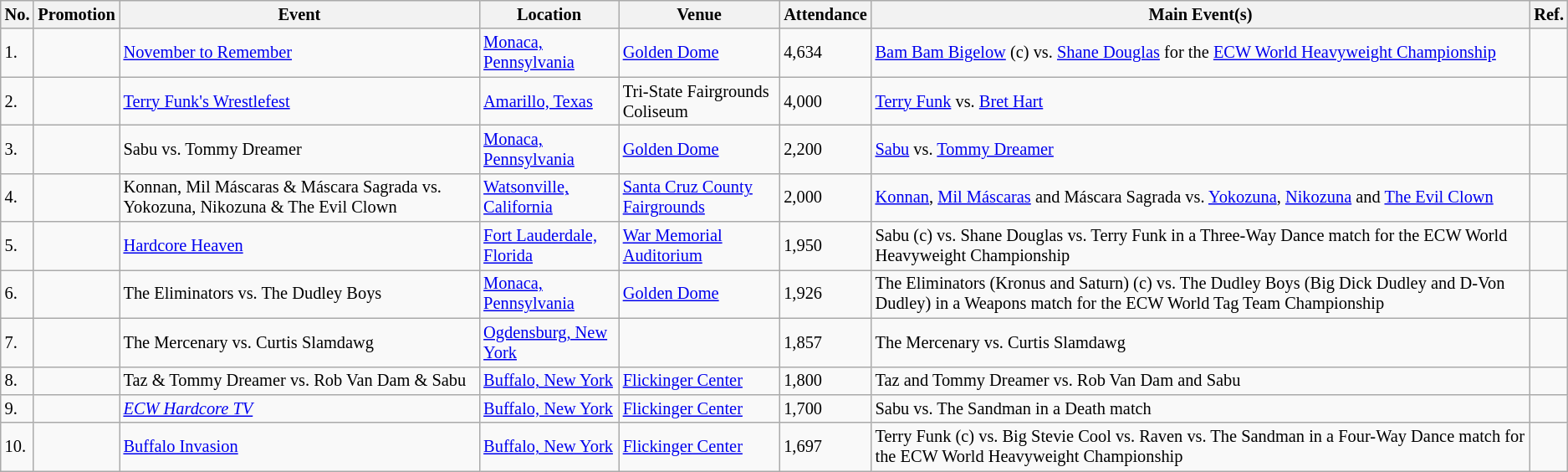<table class="wikitable sortable" style="font-size:85%;">
<tr>
<th>No.</th>
<th>Promotion</th>
<th>Event</th>
<th>Location</th>
<th>Venue</th>
<th>Attendance</th>
<th class=unsortable>Main Event(s)</th>
<th class=unsortable>Ref.</th>
</tr>
<tr>
<td>1.</td>
<td></td>
<td><a href='#'>November to Remember</a> <br> </td>
<td><a href='#'>Monaca, Pennsylvania</a></td>
<td><a href='#'>Golden Dome</a></td>
<td>4,634</td>
<td><a href='#'>Bam Bam Bigelow</a> (c) vs. <a href='#'>Shane Douglas</a> for the <a href='#'>ECW World Heavyweight Championship</a></td>
<td></td>
</tr>
<tr>
<td>2.</td>
<td></td>
<td><a href='#'>Terry Funk's Wrestlefest</a> <br> </td>
<td><a href='#'>Amarillo, Texas</a></td>
<td>Tri-State Fairgrounds Coliseum</td>
<td>4,000</td>
<td><a href='#'>Terry Funk</a> vs. <a href='#'>Bret Hart</a></td>
<td></td>
</tr>
<tr>
<td>3.</td>
<td></td>
<td>Sabu vs. Tommy Dreamer <br> </td>
<td><a href='#'>Monaca, Pennsylvania</a></td>
<td><a href='#'>Golden Dome</a></td>
<td>2,200</td>
<td><a href='#'>Sabu</a> vs. <a href='#'>Tommy Dreamer</a></td>
<td></td>
</tr>
<tr>
<td>4.</td>
<td></td>
<td>Konnan, Mil Máscaras & Máscara Sagrada vs. Yokozuna, Nikozuna & The Evil Clown <br> </td>
<td><a href='#'>Watsonville, California</a></td>
<td><a href='#'>Santa Cruz County Fairgrounds</a></td>
<td>2,000</td>
<td><a href='#'>Konnan</a>, <a href='#'>Mil Máscaras</a> and Máscara Sagrada  vs. <a href='#'>Yokozuna</a>, <a href='#'>Nikozuna</a> and <a href='#'>The Evil Clown</a></td>
<td></td>
</tr>
<tr>
<td>5.</td>
<td></td>
<td><a href='#'>Hardcore Heaven</a> <br> </td>
<td><a href='#'>Fort Lauderdale, Florida</a></td>
<td><a href='#'>War Memorial Auditorium</a></td>
<td>1,950</td>
<td>Sabu (c) vs. Shane Douglas vs. Terry Funk in a Three-Way Dance match for the ECW World Heavyweight Championship</td>
<td></td>
</tr>
<tr>
<td>6.</td>
<td></td>
<td>The Eliminators vs. The Dudley Boys <br> </td>
<td><a href='#'>Monaca, Pennsylvania</a></td>
<td><a href='#'>Golden Dome</a></td>
<td>1,926</td>
<td>The Eliminators (Kronus and Saturn) (c) vs. The Dudley Boys (Big Dick Dudley and D-Von Dudley) in a Weapons match for the ECW World Tag Team Championship</td>
<td></td>
</tr>
<tr>
<td>7.</td>
<td></td>
<td>The Mercenary vs. Curtis Slamdawg <br> </td>
<td><a href='#'>Ogdensburg, New York</a></td>
<td></td>
<td>1,857</td>
<td>The Mercenary vs. Curtis Slamdawg</td>
<td></td>
</tr>
<tr>
<td>8.</td>
<td></td>
<td>Taz & Tommy Dreamer vs. Rob Van Dam & Sabu <br> </td>
<td><a href='#'>Buffalo, New York</a></td>
<td><a href='#'>Flickinger Center</a></td>
<td>1,800</td>
<td>Taz and Tommy Dreamer vs. Rob Van Dam and Sabu</td>
<td></td>
</tr>
<tr>
<td>9.</td>
<td></td>
<td><em><a href='#'>ECW Hardcore TV</a></em> <br> </td>
<td><a href='#'>Buffalo, New York</a></td>
<td><a href='#'>Flickinger Center</a></td>
<td>1,700</td>
<td>Sabu vs. The Sandman in a Death match</td>
<td></td>
</tr>
<tr>
<td>10.</td>
<td></td>
<td><a href='#'>Buffalo Invasion</a> <br> </td>
<td><a href='#'>Buffalo, New York</a></td>
<td><a href='#'>Flickinger Center</a></td>
<td>1,697</td>
<td>Terry Funk (c) vs. Big Stevie Cool vs. Raven vs. The Sandman in a Four-Way Dance match for the ECW World Heavyweight Championship</td>
<td></td>
</tr>
</table>
